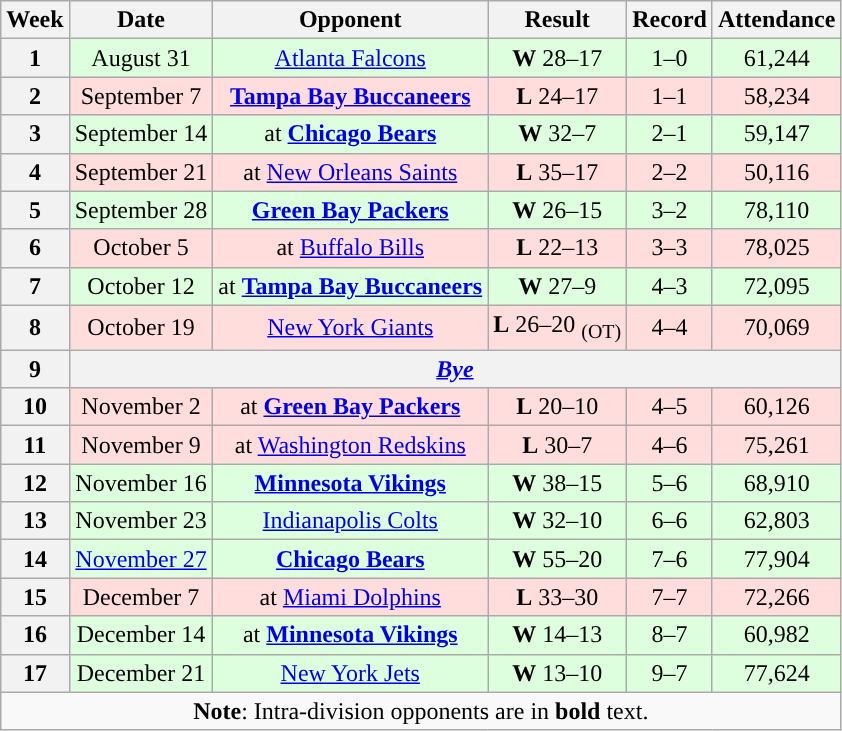<table class="wikitable"  style="text-align: center;">
<tr>
<th>Week</th>
<th>Date</th>
<th>Opponent</th>
<th>Result</th>
<th>Record</th>
<th>Attendance</th>
</tr>
<tr style="background: #ddffdd;">
<th>1</th>
<td>August 31</td>
<td><a href='#'>Atlanta Falcons</a></td>
<td><strong>W</strong> 28–17</td>
<td>1–0</td>
<td>61,244</td>
</tr>
<tr style="background: #ffdddd;">
<th>2</th>
<td>September 7</td>
<td><strong><a href='#'>Tampa Bay Buccaneers</a></strong></td>
<td><strong>L</strong> 24–17</td>
<td>1–1</td>
<td>58,234</td>
</tr>
<tr style="background: #ddffdd;">
<th>3</th>
<td>September 14</td>
<td>at <strong><a href='#'>Chicago Bears</a></strong></td>
<td><strong>W</strong> 32–7</td>
<td>2–1</td>
<td>59,147</td>
</tr>
<tr style="background: #ffdddd;">
<th>4</th>
<td>September 21</td>
<td>at <a href='#'>New Orleans Saints</a></td>
<td><strong>L</strong> 35–17</td>
<td>2–2</td>
<td>50,116</td>
</tr>
<tr style="background: #ddffdd;">
<th>5</th>
<td>September 28</td>
<td><strong><a href='#'>Green Bay Packers</a></strong></td>
<td><strong>W</strong> 26–15</td>
<td>3–2</td>
<td>78,110</td>
</tr>
<tr style="background: #ffdddd;">
<th>6</th>
<td>October 5</td>
<td>at <a href='#'>Buffalo Bills</a></td>
<td><strong>L</strong> 22–13</td>
<td>3–3</td>
<td>78,025</td>
</tr>
<tr style="background: #ddffdd;">
<th>7</th>
<td>October 12</td>
<td>at <strong><a href='#'>Tampa Bay Buccaneers</a></strong></td>
<td><strong>W</strong> 27–9</td>
<td>4–3</td>
<td>72,095</td>
</tr>
<tr style="background: #ffdddd;">
<th>8</th>
<td>October 19</td>
<td><a href='#'>New York Giants</a></td>
<td><strong>L</strong> 26–20 <sub>(OT)</sub></td>
<td>4–4</td>
<td>70,069</td>
</tr>
<tr>
<th>9</th>
<th colspan="5"><em><a href='#'>Bye</a></em></th>
</tr>
<tr style="background: #ffdddd;">
<th>10</th>
<td>November 2</td>
<td>at <strong><a href='#'>Green Bay Packers</a></strong></td>
<td><strong>L</strong> 20–10</td>
<td>4–5</td>
<td>60,126</td>
</tr>
<tr style="background: #ffdddd;">
<th>11</th>
<td>November 9</td>
<td>at <a href='#'>Washington Redskins</a></td>
<td><strong>L</strong> 30–7</td>
<td>4–6</td>
<td>75,261</td>
</tr>
<tr bgcolor="#ddffdd">
<th>12</th>
<td>November 16</td>
<td><strong><a href='#'>Minnesota Vikings</a></strong></td>
<td><strong>W</strong> 38–15</td>
<td>5–6</td>
<td>68,910</td>
</tr>
<tr style="background: #ddffdd;">
<th>13</th>
<td>November 23</td>
<td><a href='#'>Indianapolis Colts</a></td>
<td><strong>W</strong> 32–10</td>
<td>6–6</td>
<td>62,803</td>
</tr>
<tr style="background: #ddffdd;”">
<th>14</th>
<td><a href='#'>November 27</a></td>
<td><strong><a href='#'>Chicago Bears</a></strong></td>
<td><strong>W</strong> 55–20</td>
<td>7–6</td>
<td>77,904</td>
</tr>
<tr style="background: #ffdddd;">
<th>15</th>
<td>December 7</td>
<td>at <a href='#'>Miami Dolphins</a></td>
<td><strong>L</strong> 33–30</td>
<td>7–7</td>
<td>72,266</td>
</tr>
<tr style="background: #ddffdd;">
<th>16</th>
<td>December 14</td>
<td>at <strong><a href='#'>Minnesota Vikings</a></strong></td>
<td><strong>W</strong> 14–13</td>
<td>8–7</td>
<td>60,982</td>
</tr>
<tr style="background: #ddffdd;">
<th>17</th>
<td>December 21</td>
<td><a href='#'>New York Jets</a></td>
<td><strong>W</strong> 13–10</td>
<td>9–7</td>
<td>77,624</td>
</tr>
<tr>
<td colspan="6"><strong>Note</strong>: Intra-division opponents are in <strong>bold</strong> text.</td>
</tr>
</table>
